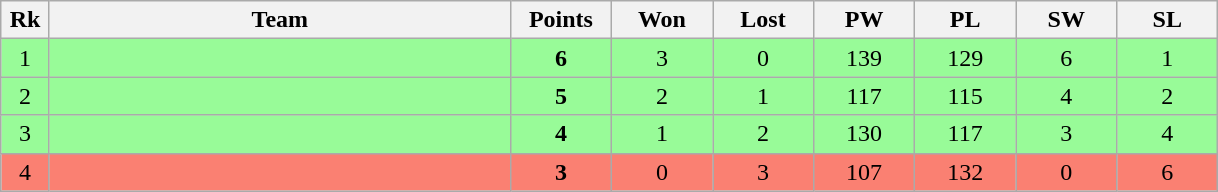<table class=wikitable style=text-align:center>
<tr>
<th width=25>Rk</th>
<th width=300>Team</th>
<th width=60>Points</th>
<th width=60>Won</th>
<th width=60>Lost</th>
<th width=60>PW</th>
<th width=60>PL</th>
<th width=60>SW</th>
<th width=60>SL</th>
</tr>
<tr bgcolor="98fb98">
<td>1</td>
<td align=left></td>
<td><strong>6</strong></td>
<td>3</td>
<td>0</td>
<td>139</td>
<td>129</td>
<td>6</td>
<td>1</td>
</tr>
<tr bgcolor="98fb98">
<td>2</td>
<td align=left></td>
<td><strong>5</strong></td>
<td>2</td>
<td>1</td>
<td>117</td>
<td>115</td>
<td>4</td>
<td>2</td>
</tr>
<tr bgcolor="98fb98">
<td>3</td>
<td align=left></td>
<td><strong>4</strong></td>
<td>1</td>
<td>2</td>
<td>130</td>
<td>117</td>
<td>3</td>
<td>4</td>
</tr>
<tr style="background: salmon">
<td>4</td>
<td align=left></td>
<td><strong>3</strong></td>
<td>0</td>
<td>3</td>
<td>107</td>
<td>132</td>
<td>0</td>
<td>6</td>
</tr>
</table>
